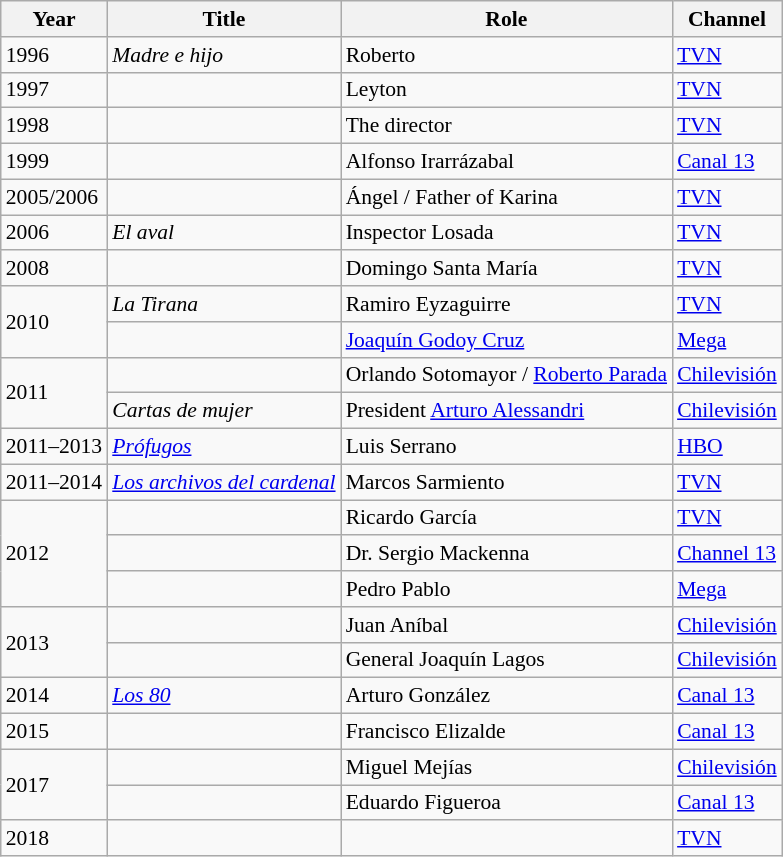<table class="wikitable" style="font-size: 90%;">
<tr>
<th>Year</th>
<th>Title</th>
<th>Role</th>
<th>Channel</th>
</tr>
<tr>
<td>1996</td>
<td><em>Madre e hijo</em></td>
<td>Roberto</td>
<td><a href='#'>TVN</a></td>
</tr>
<tr>
<td>1997</td>
<td><em></em></td>
<td>Leyton</td>
<td><a href='#'>TVN</a></td>
</tr>
<tr>
<td>1998</td>
<td><em></em></td>
<td>The director</td>
<td><a href='#'>TVN</a></td>
</tr>
<tr>
<td>1999</td>
<td><em></em></td>
<td>Alfonso Irarrázabal</td>
<td><a href='#'>Canal 13</a></td>
</tr>
<tr>
<td>2005/2006</td>
<td><em></em></td>
<td>Ángel / Father of Karina</td>
<td><a href='#'>TVN</a></td>
</tr>
<tr>
<td>2006</td>
<td><em>El aval</em></td>
<td>Inspector Losada</td>
<td><a href='#'>TVN</a></td>
</tr>
<tr>
<td>2008</td>
<td><em></em></td>
<td>Domingo Santa María</td>
<td><a href='#'>TVN</a></td>
</tr>
<tr>
<td rowspan=2>2010</td>
<td><em>La Tirana</em></td>
<td>Ramiro Eyzaguirre</td>
<td><a href='#'>TVN</a></td>
</tr>
<tr>
<td><em></em></td>
<td><a href='#'>Joaquín Godoy Cruz</a></td>
<td><a href='#'>Mega</a></td>
</tr>
<tr>
<td rowspan=2>2011</td>
<td><em></em></td>
<td>Orlando Sotomayor / <a href='#'>Roberto Parada</a></td>
<td><a href='#'>Chilevisión</a></td>
</tr>
<tr>
<td><em>Cartas de mujer</em></td>
<td>President <a href='#'>Arturo Alessandri</a></td>
<td><a href='#'>Chilevisión</a></td>
</tr>
<tr>
<td>2011–2013</td>
<td><em><a href='#'>Prófugos</a></em></td>
<td>Luis Serrano</td>
<td><a href='#'>HBO</a></td>
</tr>
<tr>
<td>2011–2014</td>
<td><em><a href='#'>Los archivos del cardenal</a></em></td>
<td>Marcos Sarmiento</td>
<td><a href='#'>TVN</a></td>
</tr>
<tr>
<td rowspan=3>2012</td>
<td><em></em></td>
<td>Ricardo García</td>
<td><a href='#'>TVN</a></td>
</tr>
<tr>
<td><em></em></td>
<td>Dr. Sergio Mackenna</td>
<td><a href='#'>Channel 13</a></td>
</tr>
<tr>
<td><em></em></td>
<td>Pedro Pablo</td>
<td><a href='#'>Mega</a></td>
</tr>
<tr>
<td rowspan=2>2013</td>
<td><em></em></td>
<td>Juan Aníbal</td>
<td><a href='#'>Chilevisión</a></td>
</tr>
<tr>
<td><em></em></td>
<td>General Joaquín Lagos</td>
<td><a href='#'>Chilevisión</a></td>
</tr>
<tr>
<td>2014</td>
<td><em><a href='#'>Los 80</a></em></td>
<td>Arturo González</td>
<td><a href='#'>Canal 13</a></td>
</tr>
<tr>
<td>2015</td>
<td><em></em></td>
<td>Francisco Elizalde</td>
<td><a href='#'>Canal 13</a></td>
</tr>
<tr>
<td rowspan=2>2017</td>
<td><em></em></td>
<td>Miguel Mejías</td>
<td><a href='#'>Chilevisión</a></td>
</tr>
<tr>
<td><em></em></td>
<td>Eduardo Figueroa</td>
<td><a href='#'>Canal 13</a></td>
</tr>
<tr>
<td>2018</td>
<td><em></em></td>
<td></td>
<td><a href='#'>TVN</a></td>
</tr>
</table>
